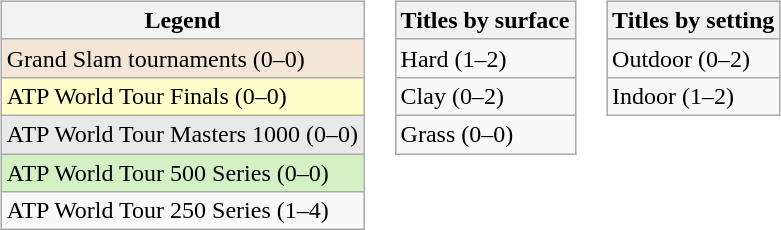<table>
<tr valign="top">
<td><br><table class=wikitable>
<tr>
<th>Legend</th>
</tr>
<tr style="background:#f3e6d7;">
<td>Grand Slam tournaments (0–0)</td>
</tr>
<tr style="background:#ffffcc;">
<td>ATP World Tour Finals (0–0)</td>
</tr>
<tr style="background:#e9e9e9;">
<td>ATP World Tour Masters 1000 (0–0)</td>
</tr>
<tr style="background:#d4f1c5;">
<td>ATP World Tour 500 Series (0–0)</td>
</tr>
<tr>
<td>ATP World Tour 250 Series (1–4)</td>
</tr>
</table>
</td>
<td><br><table class="wikitable">
<tr>
<th>Titles by surface</th>
</tr>
<tr>
<td>Hard (1–2)</td>
</tr>
<tr>
<td>Clay (0–2)</td>
</tr>
<tr>
<td>Grass (0–0)</td>
</tr>
</table>
</td>
<td><br><table class="wikitable">
<tr>
<th>Titles by setting</th>
</tr>
<tr>
<td>Outdoor (0–2)</td>
</tr>
<tr>
<td>Indoor (1–2)</td>
</tr>
</table>
</td>
</tr>
</table>
